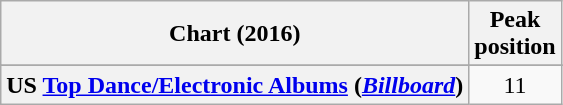<table class="wikitable sortable plainrowheaders" style="text-align:center">
<tr>
<th scope="col">Chart (2016)</th>
<th scope="col">Peak<br>position</th>
</tr>
<tr>
</tr>
<tr>
</tr>
<tr>
</tr>
<tr>
</tr>
<tr>
</tr>
<tr>
<th scope="row">US <a href='#'>Top Dance/Electronic Albums</a> (<em><a href='#'>Billboard</a></em>)</th>
<td>11</td>
</tr>
</table>
